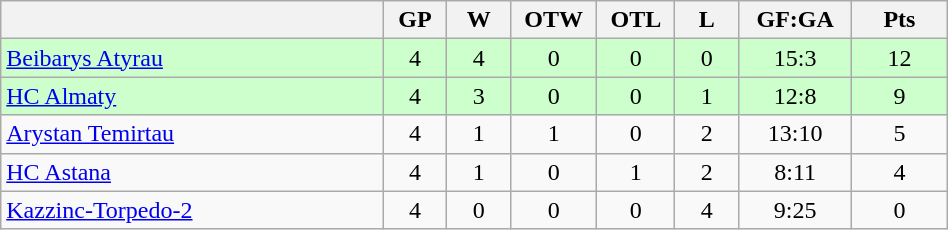<table class="wikitable" width="50%">
<tr>
<th width="30%" bgcolor="#e0e0e0"></th>
<th width="5%" bgcolor="#e0e0e0">GP</th>
<th width="5%" bgcolor="#e0e0e0">W</th>
<th width="5%" bgcolor="#e0e0e0">OTW</th>
<th width="5%" bgcolor="#e0e0e0">OTL</th>
<th width="5%" bgcolor="#e0e0e0">L</th>
<th width="7.5%" bgcolor="#e0e0e0">GF:GA</th>
<th width="7.5%" bgcolor="#e0e0e0">Pts</th>
</tr>
<tr align="center" bgcolor="#CCFFCC">
<td align="left"><a href='#'>Beibarys Atyrau</a></td>
<td>4</td>
<td>4</td>
<td>0</td>
<td>0</td>
<td>0</td>
<td>15:3</td>
<td>12</td>
</tr>
<tr align="center" bgcolor="#CCFFCC">
<td align="left"><a href='#'>HC Almaty</a></td>
<td>4</td>
<td>3</td>
<td>0</td>
<td>0</td>
<td>1</td>
<td>12:8</td>
<td>9</td>
</tr>
<tr align="center">
<td align="left"><a href='#'>Arystan Temirtau</a></td>
<td>4</td>
<td>1</td>
<td>1</td>
<td>0</td>
<td>2</td>
<td>13:10</td>
<td>5</td>
</tr>
<tr align="center">
<td align="left"><a href='#'>HC Astana</a></td>
<td>4</td>
<td>1</td>
<td>0</td>
<td>1</td>
<td>2</td>
<td>8:11</td>
<td>4</td>
</tr>
<tr align="center">
<td align="left"><a href='#'>Kazzinc-Torpedo-2</a></td>
<td>4</td>
<td>0</td>
<td>0</td>
<td>0</td>
<td>4</td>
<td>9:25</td>
<td>0</td>
</tr>
</table>
